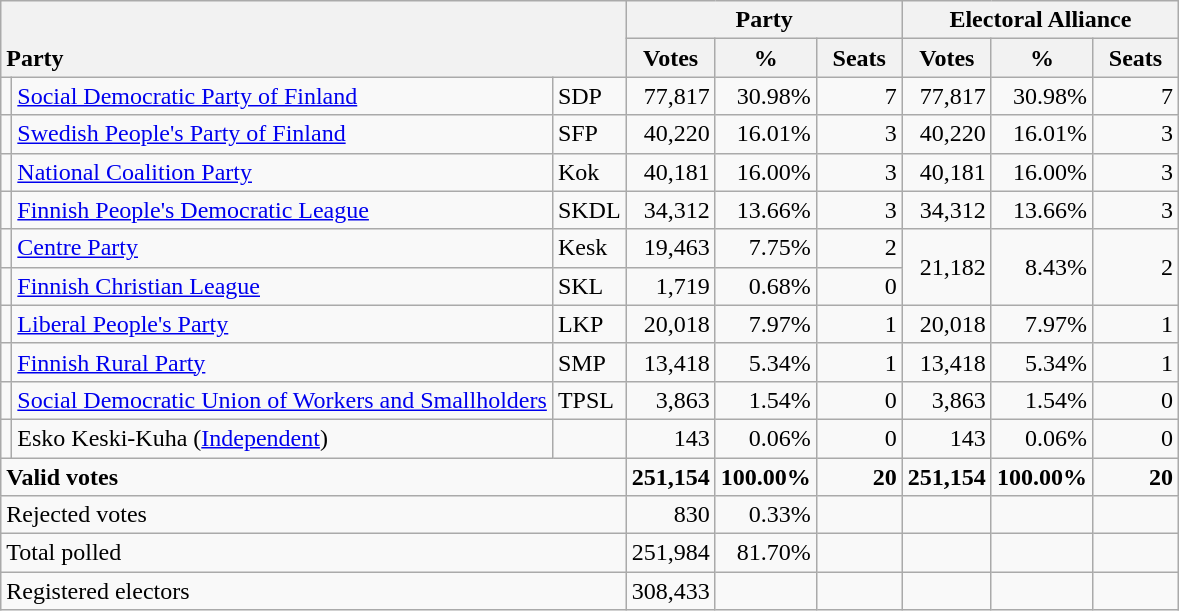<table class="wikitable" border="1" style="text-align:right;">
<tr>
<th style="text-align:left;" valign=bottom rowspan=2 colspan=3>Party</th>
<th colspan=3>Party</th>
<th colspan=3>Electoral Alliance</th>
</tr>
<tr>
<th align=center valign=bottom width="50">Votes</th>
<th align=center valign=bottom width="50">%</th>
<th align=center valign=bottom width="50">Seats</th>
<th align=center valign=bottom width="50">Votes</th>
<th align=center valign=bottom width="50">%</th>
<th align=center valign=bottom width="50">Seats</th>
</tr>
<tr>
<td></td>
<td align=left style="white-space: nowrap;"><a href='#'>Social Democratic Party of Finland</a></td>
<td align=left>SDP</td>
<td>77,817</td>
<td>30.98%</td>
<td>7</td>
<td>77,817</td>
<td>30.98%</td>
<td>7</td>
</tr>
<tr>
<td></td>
<td align=left><a href='#'>Swedish People's Party of Finland</a></td>
<td align=left>SFP</td>
<td>40,220</td>
<td>16.01%</td>
<td>3</td>
<td>40,220</td>
<td>16.01%</td>
<td>3</td>
</tr>
<tr>
<td></td>
<td align=left><a href='#'>National Coalition Party</a></td>
<td align=left>Kok</td>
<td>40,181</td>
<td>16.00%</td>
<td>3</td>
<td>40,181</td>
<td>16.00%</td>
<td>3</td>
</tr>
<tr>
<td></td>
<td align=left><a href='#'>Finnish People's Democratic League</a></td>
<td align=left>SKDL</td>
<td>34,312</td>
<td>13.66%</td>
<td>3</td>
<td>34,312</td>
<td>13.66%</td>
<td>3</td>
</tr>
<tr>
<td></td>
<td align=left><a href='#'>Centre Party</a></td>
<td align=left>Kesk</td>
<td>19,463</td>
<td>7.75%</td>
<td>2</td>
<td rowspan=2>21,182</td>
<td rowspan=2>8.43%</td>
<td rowspan=2>2</td>
</tr>
<tr>
<td></td>
<td align=left><a href='#'>Finnish Christian League</a></td>
<td align=left>SKL</td>
<td>1,719</td>
<td>0.68%</td>
<td>0</td>
</tr>
<tr>
<td></td>
<td align=left><a href='#'>Liberal People's Party</a></td>
<td align=left>LKP</td>
<td>20,018</td>
<td>7.97%</td>
<td>1</td>
<td>20,018</td>
<td>7.97%</td>
<td>1</td>
</tr>
<tr>
<td></td>
<td align=left><a href='#'>Finnish Rural Party</a></td>
<td align=left>SMP</td>
<td>13,418</td>
<td>5.34%</td>
<td>1</td>
<td>13,418</td>
<td>5.34%</td>
<td>1</td>
</tr>
<tr>
<td></td>
<td align=left><a href='#'>Social Democratic Union of Workers and Smallholders</a></td>
<td align=left>TPSL</td>
<td>3,863</td>
<td>1.54%</td>
<td>0</td>
<td>3,863</td>
<td>1.54%</td>
<td>0</td>
</tr>
<tr>
<td></td>
<td align=left>Esko Keski-Kuha (<a href='#'>Independent</a>)</td>
<td align=left></td>
<td>143</td>
<td>0.06%</td>
<td>0</td>
<td>143</td>
<td>0.06%</td>
<td>0</td>
</tr>
<tr style="font-weight:bold">
<td align=left colspan=3>Valid votes</td>
<td>251,154</td>
<td>100.00%</td>
<td>20</td>
<td>251,154</td>
<td>100.00%</td>
<td>20</td>
</tr>
<tr>
<td align=left colspan=3>Rejected votes</td>
<td>830</td>
<td>0.33%</td>
<td></td>
<td></td>
<td></td>
<td></td>
</tr>
<tr>
<td align=left colspan=3>Total polled</td>
<td>251,984</td>
<td>81.70%</td>
<td></td>
<td></td>
<td></td>
<td></td>
</tr>
<tr>
<td align=left colspan=3>Registered electors</td>
<td>308,433</td>
<td></td>
<td></td>
<td></td>
<td></td>
<td></td>
</tr>
</table>
